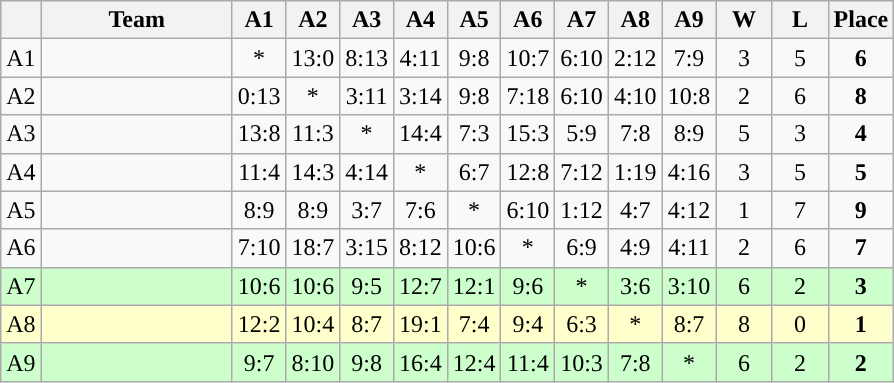<table class="wikitable" style="text-align:center;">
<tr>
<th></th>
<th width="120">Team</th>
<th width="25">A1</th>
<th width="25">A2</th>
<th width="25">A3</th>
<th width="25">A4</th>
<th width="25">A5</th>
<th width="25">A6</th>
<th width="25">A7</th>
<th width="25">A8</th>
<th width="25">A9</th>
<th width="30">W</th>
<th width="30">L</th>
<th>Place</th>
</tr>
<tr>
<td>A1</td>
<td align="left"></td>
<td>*</td>
<td>13:0</td>
<td>8:13</td>
<td>4:11</td>
<td>9:8</td>
<td>10:7</td>
<td>6:10</td>
<td>2:12</td>
<td>7:9</td>
<td>3</td>
<td>5</td>
<td><strong>6</strong></td>
</tr>
<tr>
<td>A2</td>
<td align="left"></td>
<td>0:13</td>
<td>*</td>
<td>3:11</td>
<td>3:14</td>
<td>9:8</td>
<td>7:18</td>
<td>6:10</td>
<td>4:10</td>
<td>10:8</td>
<td>2</td>
<td>6</td>
<td><strong>8</strong></td>
</tr>
<tr>
<td>A3</td>
<td align="left"></td>
<td>13:8</td>
<td>11:3</td>
<td>*</td>
<td>14:4</td>
<td>7:3</td>
<td>15:3</td>
<td>5:9</td>
<td>7:8</td>
<td>8:9</td>
<td>5</td>
<td>3</td>
<td><strong>4</strong></td>
</tr>
<tr>
<td>A4</td>
<td align="left"></td>
<td>11:4</td>
<td>14:3</td>
<td>4:14</td>
<td>*</td>
<td>6:7</td>
<td>12:8</td>
<td>7:12</td>
<td>1:19</td>
<td>4:16</td>
<td>3</td>
<td>5</td>
<td><strong>5</strong></td>
</tr>
<tr>
<td>A5</td>
<td align="left"></td>
<td>8:9</td>
<td>8:9</td>
<td>3:7</td>
<td>7:6</td>
<td>*</td>
<td>6:10</td>
<td>1:12</td>
<td>4:7</td>
<td>4:12</td>
<td>1</td>
<td>7</td>
<td><strong>9</strong></td>
</tr>
<tr>
<td>A6</td>
<td align="left"></td>
<td>7:10</td>
<td>18:7</td>
<td>3:15</td>
<td>8:12</td>
<td>10:6</td>
<td>*</td>
<td>6:9</td>
<td>4:9</td>
<td>4:11</td>
<td>2</td>
<td>6</td>
<td><strong>7</strong></td>
</tr>
<tr bgcolor="#ccffcc">
<td>A7</td>
<td align="left"></td>
<td>10:6</td>
<td>10:6</td>
<td>9:5</td>
<td>12:7</td>
<td>12:1</td>
<td>9:6</td>
<td>*</td>
<td>3:6</td>
<td>3:10</td>
<td>6</td>
<td>2</td>
<td><strong>3</strong></td>
</tr>
<tr bgcolor="#ffffcc">
<td>A8</td>
<td align="left"></td>
<td>12:2</td>
<td>10:4</td>
<td>8:7</td>
<td>19:1</td>
<td>7:4</td>
<td>9:4</td>
<td>6:3</td>
<td>*</td>
<td>8:7</td>
<td>8</td>
<td>0</td>
<td><strong>1</strong></td>
</tr>
<tr bgcolor="#ccffcc">
<td>A9</td>
<td align="left"></td>
<td>9:7</td>
<td>8:10</td>
<td>9:8</td>
<td>16:4</td>
<td>12:4</td>
<td>11:4</td>
<td>10:3</td>
<td>7:8</td>
<td>*</td>
<td>6</td>
<td>2</td>
<td><strong>2</strong></td>
</tr>
</table>
